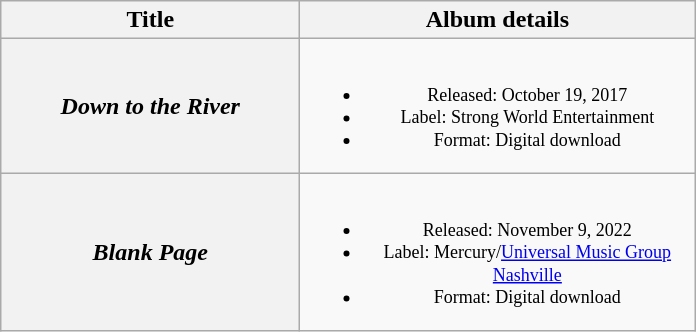<table class="wikitable plainrowheaders" style="text-align:center;" border="1">
<tr>
<th scope="col" style="width:12em;">Title</th>
<th scope="col" style="width:16em;">Album details</th>
</tr>
<tr>
<th scope="row"><em>Down to the River</em></th>
<td style="font-size:12px;"><br><ul><li>Released: October 19, 2017</li><li>Label: Strong World Entertainment</li><li>Format: Digital download</li></ul></td>
</tr>
<tr>
<th scope="row"><em>Blank Page</em></th>
<td style="font-size:12px;"><br><ul><li>Released: November 9, 2022</li><li>Label: Mercury/<a href='#'>Universal Music Group Nashville</a></li><li>Format: Digital download</li></ul></td>
</tr>
</table>
